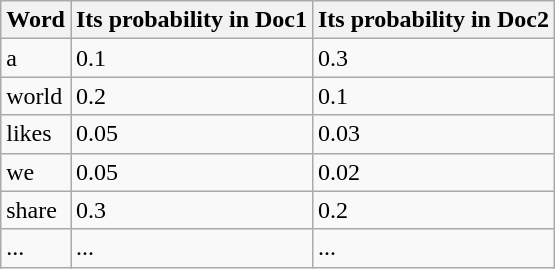<table class="wikitable">
<tr>
<th>Word</th>
<th>Its probability in Doc1</th>
<th>Its probability in Doc2</th>
</tr>
<tr>
<td>a</td>
<td>0.1</td>
<td>0.3</td>
</tr>
<tr>
<td>world</td>
<td>0.2</td>
<td>0.1</td>
</tr>
<tr>
<td>likes</td>
<td>0.05</td>
<td>0.03</td>
</tr>
<tr>
<td>we</td>
<td>0.05</td>
<td>0.02</td>
</tr>
<tr>
<td>share</td>
<td>0.3</td>
<td>0.2</td>
</tr>
<tr>
<td>...</td>
<td>...</td>
<td>...</td>
</tr>
</table>
